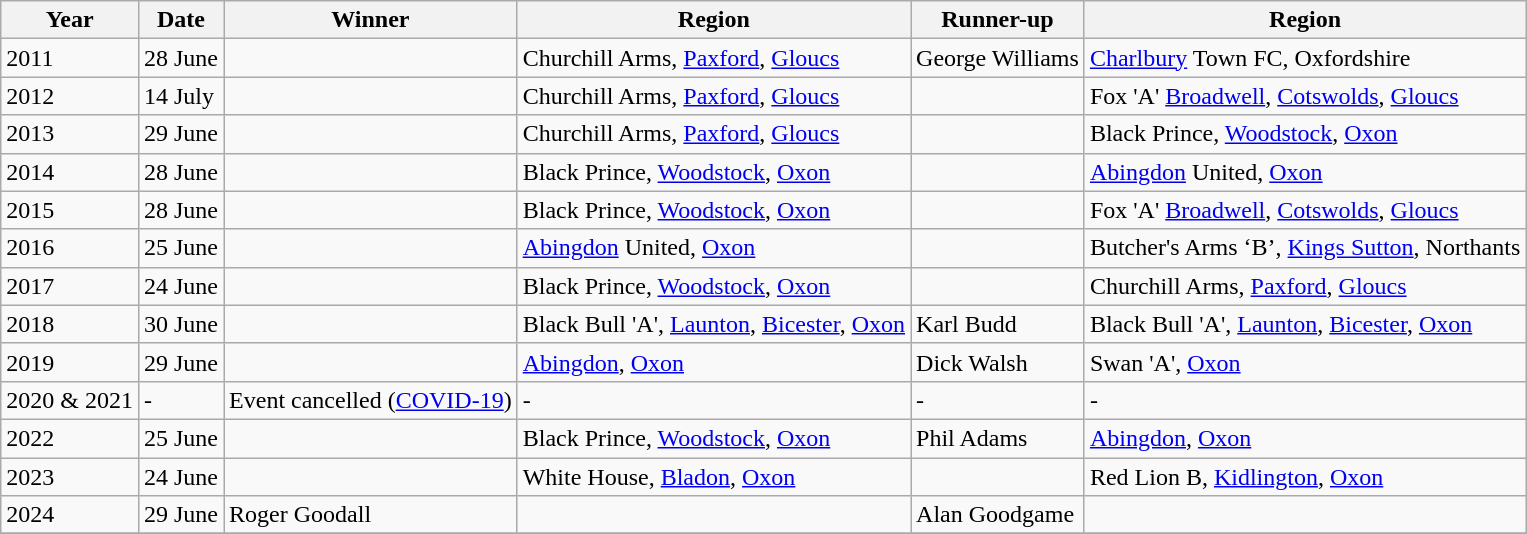<table class=wikitable>
<tr>
<th>Year</th>
<th>Date</th>
<th>Winner</th>
<th>Region</th>
<th>Runner-up</th>
<th>Region</th>
</tr>
<tr>
<td>2011</td>
<td>28 June</td>
<td> </td>
<td>  Churchill Arms, <a href='#'>Paxford</a>, <a href='#'>Gloucs</a></td>
<td>George Williams </td>
<td> <a href='#'>Charlbury</a> Town FC, Oxfordshire </td>
</tr>
<tr>
<td>2012</td>
<td>14 July</td>
<td> </td>
<td> Churchill Arms, <a href='#'>Paxford</a>, <a href='#'>Gloucs</a></td>
<td> </td>
<td> Fox 'A' <a href='#'>Broadwell</a>, <a href='#'>Cotswolds</a>, <a href='#'>Gloucs</a></td>
</tr>
<tr>
<td>2013</td>
<td>29 June</td>
<td> </td>
<td> Churchill Arms, <a href='#'>Paxford</a>, <a href='#'>Gloucs</a></td>
<td> </td>
<td>  Black Prince, <a href='#'>Woodstock</a>, <a href='#'>Oxon</a></td>
</tr>
<tr>
<td>2014</td>
<td>28 June</td>
<td> </td>
<td> Black Prince, <a href='#'>Woodstock</a>, <a href='#'>Oxon</a></td>
<td> </td>
<td> <a href='#'>Abingdon</a> United, <a href='#'>Oxon</a></td>
</tr>
<tr>
<td>2015</td>
<td>28 June</td>
<td></td>
<td>  Black Prince, <a href='#'>Woodstock</a>, <a href='#'>Oxon</a></td>
<td></td>
<td> Fox 'A' <a href='#'>Broadwell</a>, <a href='#'>Cotswolds</a>, <a href='#'>Gloucs</a></td>
</tr>
<tr>
<td>2016</td>
<td>25 June</td>
<td> </td>
<td> <a href='#'>Abingdon</a> United, <a href='#'>Oxon</a></td>
<td> </td>
<td> Butcher's Arms ‘B’, <a href='#'>Kings Sutton</a>, Northants </td>
</tr>
<tr>
<td>2017</td>
<td>24 June</td>
<td> </td>
<td> Black Prince, <a href='#'>Woodstock</a>, <a href='#'>Oxon</a></td>
<td></td>
<td> Churchill Arms, <a href='#'>Paxford</a>, <a href='#'>Gloucs</a></td>
</tr>
<tr>
<td>2018</td>
<td>30 June</td>
<td> </td>
<td> Black Bull 'A', <a href='#'>Launton</a>, <a href='#'>Bicester</a>, <a href='#'>Oxon</a></td>
<td>Karl Budd </td>
<td> Black Bull 'A', <a href='#'>Launton</a>, <a href='#'>Bicester</a>, <a href='#'>Oxon</a></td>
</tr>
<tr>
<td>2019</td>
<td>29 June</td>
<td> </td>
<td> <a href='#'>Abingdon</a>, <a href='#'>Oxon</a></td>
<td>Dick Walsh</td>
<td> Swan 'A', <a href='#'>Oxon</a></td>
</tr>
<tr>
<td>2020 & 2021</td>
<td>-</td>
<td>Event cancelled (<a href='#'>COVID-19</a>)</td>
<td>-</td>
<td>-</td>
<td>-</td>
</tr>
<tr>
<td>2022</td>
<td>25 June</td>
<td> </td>
<td>  Black Prince, <a href='#'>Woodstock</a>, <a href='#'>Oxon</a></td>
<td>Phil Adams </td>
<td> <a href='#'>Abingdon</a>, <a href='#'>Oxon</a></td>
</tr>
<tr>
<td>2023</td>
<td>24 June</td>
<td> </td>
<td>  White House, <a href='#'>Bladon</a>, <a href='#'>Oxon</a></td>
<td> </td>
<td> Red Lion B, <a href='#'>Kidlington</a>, <a href='#'>Oxon</a></td>
</tr>
<tr>
<td>2024</td>
<td>29 June</td>
<td>Roger Goodall </td>
<td></td>
<td>Alan Goodgame </td>
<td></td>
</tr>
<tr>
</tr>
</table>
